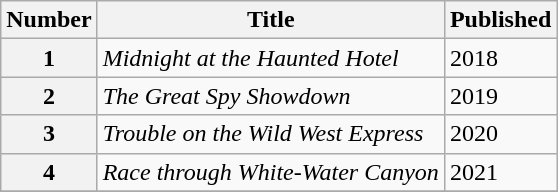<table class="wikitable sortable">
<tr>
<th>Number</th>
<th>Title</th>
<th class="unsortable">Published</th>
</tr>
<tr>
<th>1</th>
<td><em>Midnight at the Haunted Hotel</em></td>
<td>2018</td>
</tr>
<tr>
<th>2</th>
<td><em>The Great Spy Showdown</em></td>
<td>2019</td>
</tr>
<tr>
<th>3</th>
<td><em>Trouble on the Wild West Express</em></td>
<td>2020</td>
</tr>
<tr>
<th>4</th>
<td><em>Race through White-Water Canyon</em></td>
<td>2021</td>
</tr>
<tr>
</tr>
</table>
